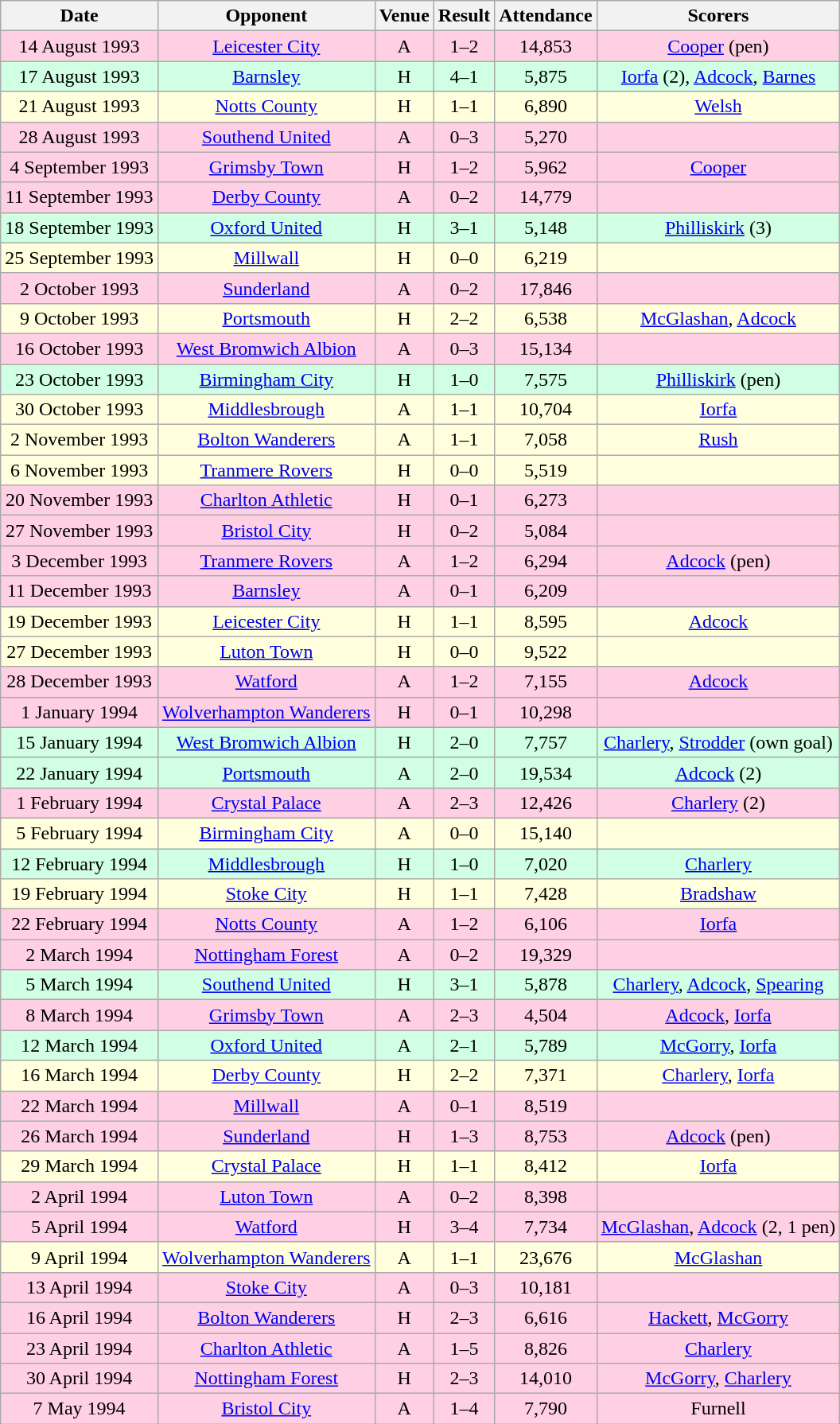<table class="wikitable sortable" style="text-align:center;">
<tr>
<th>Date</th>
<th>Opponent</th>
<th>Venue</th>
<th>Result</th>
<th>Attendance</th>
<th>Scorers</th>
</tr>
<tr style="background:#ffd0e3;">
<td>14 August 1993</td>
<td><a href='#'>Leicester City</a></td>
<td>A</td>
<td>1–2</td>
<td>14,853</td>
<td><a href='#'>Cooper</a> (pen)</td>
</tr>
<tr style="background:#d0ffe3;">
<td>17 August 1993</td>
<td><a href='#'>Barnsley</a></td>
<td>H</td>
<td>4–1</td>
<td>5,875</td>
<td><a href='#'>Iorfa</a> (2), <a href='#'>Adcock</a>, <a href='#'>Barnes</a></td>
</tr>
<tr style="background:#ffffdd;">
<td>21 August 1993</td>
<td><a href='#'>Notts County</a></td>
<td>H</td>
<td>1–1</td>
<td>6,890</td>
<td><a href='#'>Welsh</a></td>
</tr>
<tr style="background:#ffd0e3;">
<td>28 August 1993</td>
<td><a href='#'>Southend United</a></td>
<td>A</td>
<td>0–3</td>
<td>5,270</td>
<td></td>
</tr>
<tr style="background:#ffd0e3;">
<td>4 September 1993</td>
<td><a href='#'>Grimsby Town</a></td>
<td>H</td>
<td>1–2</td>
<td>5,962</td>
<td><a href='#'>Cooper</a></td>
</tr>
<tr style="background:#ffd0e3;">
<td>11 September 1993</td>
<td><a href='#'>Derby County</a></td>
<td>A</td>
<td>0–2</td>
<td>14,779</td>
<td></td>
</tr>
<tr style="background:#d0ffe3;">
<td>18 September 1993</td>
<td><a href='#'>Oxford United</a></td>
<td>H</td>
<td>3–1</td>
<td>5,148</td>
<td><a href='#'>Philliskirk</a> (3)</td>
</tr>
<tr style="background:#ffffdd;">
<td>25 September 1993</td>
<td><a href='#'>Millwall</a></td>
<td>H</td>
<td>0–0</td>
<td>6,219</td>
<td></td>
</tr>
<tr style="background:#ffd0e3;">
<td>2 October 1993</td>
<td><a href='#'>Sunderland</a></td>
<td>A</td>
<td>0–2</td>
<td>17,846</td>
<td></td>
</tr>
<tr style="background:#ffffdd;">
<td>9 October 1993</td>
<td><a href='#'>Portsmouth</a></td>
<td>H</td>
<td>2–2</td>
<td>6,538</td>
<td><a href='#'>McGlashan</a>, <a href='#'>Adcock</a></td>
</tr>
<tr style="background:#ffd0e3;">
<td>16 October 1993</td>
<td><a href='#'>West Bromwich Albion</a></td>
<td>A</td>
<td>0–3</td>
<td>15,134</td>
<td></td>
</tr>
<tr style="background:#d0ffe3;">
<td>23 October 1993</td>
<td><a href='#'>Birmingham City</a></td>
<td>H</td>
<td>1–0</td>
<td>7,575</td>
<td><a href='#'>Philliskirk</a> (pen)</td>
</tr>
<tr style="background:#ffffdd;">
<td>30 October 1993</td>
<td><a href='#'>Middlesbrough</a></td>
<td>A</td>
<td>1–1</td>
<td>10,704</td>
<td><a href='#'>Iorfa</a></td>
</tr>
<tr style="background:#ffffdd;">
<td>2 November 1993</td>
<td><a href='#'>Bolton Wanderers</a></td>
<td>A</td>
<td>1–1</td>
<td>7,058</td>
<td><a href='#'>Rush</a></td>
</tr>
<tr style="background:#ffffdd;">
<td>6 November 1993</td>
<td><a href='#'>Tranmere Rovers</a></td>
<td>H</td>
<td>0–0</td>
<td>5,519</td>
<td></td>
</tr>
<tr style="background:#ffd0e3;">
<td>20 November 1993</td>
<td><a href='#'>Charlton Athletic</a></td>
<td>H</td>
<td>0–1</td>
<td>6,273</td>
<td></td>
</tr>
<tr style="background:#ffd0e3;">
<td>27 November 1993</td>
<td><a href='#'>Bristol City</a></td>
<td>H</td>
<td>0–2</td>
<td>5,084</td>
<td></td>
</tr>
<tr style="background:#ffd0e3;">
<td>3 December 1993</td>
<td><a href='#'>Tranmere Rovers</a></td>
<td>A</td>
<td>1–2</td>
<td>6,294</td>
<td><a href='#'>Adcock</a> (pen)</td>
</tr>
<tr style="background:#ffd0e3;">
<td>11 December 1993</td>
<td><a href='#'>Barnsley</a></td>
<td>A</td>
<td>0–1</td>
<td>6,209</td>
<td></td>
</tr>
<tr style="background:#ffffdd;">
<td>19 December 1993</td>
<td><a href='#'>Leicester City</a></td>
<td>H</td>
<td>1–1</td>
<td>8,595</td>
<td><a href='#'>Adcock</a></td>
</tr>
<tr style="background:#ffffdd;">
<td>27 December 1993</td>
<td><a href='#'>Luton Town</a></td>
<td>H</td>
<td>0–0</td>
<td>9,522</td>
<td></td>
</tr>
<tr style="background:#ffd0e3;">
<td>28 December 1993</td>
<td><a href='#'>Watford</a></td>
<td>A</td>
<td>1–2</td>
<td>7,155</td>
<td><a href='#'>Adcock</a></td>
</tr>
<tr style="background:#ffd0e3;">
<td>1 January 1994</td>
<td><a href='#'>Wolverhampton Wanderers</a></td>
<td>H</td>
<td>0–1</td>
<td>10,298</td>
<td></td>
</tr>
<tr style="background:#d0ffe3;">
<td>15 January 1994</td>
<td><a href='#'>West Bromwich Albion</a></td>
<td>H</td>
<td>2–0</td>
<td>7,757</td>
<td><a href='#'>Charlery</a>, <a href='#'>Strodder</a> (own goal)</td>
</tr>
<tr style="background:#d0ffe3;">
<td>22 January 1994</td>
<td><a href='#'>Portsmouth</a></td>
<td>A</td>
<td>2–0</td>
<td>19,534</td>
<td><a href='#'>Adcock</a> (2)</td>
</tr>
<tr style="background:#ffd0e3;">
<td>1 February 1994</td>
<td><a href='#'>Crystal Palace</a></td>
<td>A</td>
<td>2–3</td>
<td>12,426</td>
<td><a href='#'>Charlery</a> (2)</td>
</tr>
<tr style="background:#ffffdd;">
<td>5 February 1994</td>
<td><a href='#'>Birmingham City</a></td>
<td>A</td>
<td>0–0</td>
<td>15,140</td>
<td></td>
</tr>
<tr style="background:#d0ffe3;">
<td>12 February 1994</td>
<td><a href='#'>Middlesbrough</a></td>
<td>H</td>
<td>1–0</td>
<td>7,020</td>
<td><a href='#'>Charlery</a></td>
</tr>
<tr style="background:#ffffdd;">
<td>19 February 1994</td>
<td><a href='#'>Stoke City</a></td>
<td>H</td>
<td>1–1</td>
<td>7,428</td>
<td><a href='#'>Bradshaw</a></td>
</tr>
<tr style="background:#ffd0e3;">
<td>22 February 1994</td>
<td><a href='#'>Notts County</a></td>
<td>A</td>
<td>1–2</td>
<td>6,106</td>
<td><a href='#'>Iorfa</a></td>
</tr>
<tr style="background:#ffd0e3;">
<td>2 March 1994</td>
<td><a href='#'>Nottingham Forest</a></td>
<td>A</td>
<td>0–2</td>
<td>19,329</td>
<td></td>
</tr>
<tr style="background:#d0ffe3;">
<td>5 March 1994</td>
<td><a href='#'>Southend United</a></td>
<td>H</td>
<td>3–1</td>
<td>5,878</td>
<td><a href='#'>Charlery</a>, <a href='#'>Adcock</a>, <a href='#'>Spearing</a></td>
</tr>
<tr style="background:#ffd0e3;">
<td>8 March 1994</td>
<td><a href='#'>Grimsby Town</a></td>
<td>A</td>
<td>2–3</td>
<td>4,504</td>
<td><a href='#'>Adcock</a>, <a href='#'>Iorfa</a></td>
</tr>
<tr style="background:#d0ffe3;">
<td>12 March 1994</td>
<td><a href='#'>Oxford United</a></td>
<td>A</td>
<td>2–1</td>
<td>5,789</td>
<td><a href='#'>McGorry</a>, <a href='#'>Iorfa</a></td>
</tr>
<tr style="background:#ffffdd;">
<td>16 March 1994</td>
<td><a href='#'>Derby County</a></td>
<td>H</td>
<td>2–2</td>
<td>7,371</td>
<td><a href='#'>Charlery</a>, <a href='#'>Iorfa</a></td>
</tr>
<tr style="background:#ffd0e3;">
<td>22 March 1994</td>
<td><a href='#'>Millwall</a></td>
<td>A</td>
<td>0–1</td>
<td>8,519</td>
<td></td>
</tr>
<tr style="background:#ffd0e3;">
<td>26 March 1994</td>
<td><a href='#'>Sunderland</a></td>
<td>H</td>
<td>1–3</td>
<td>8,753</td>
<td><a href='#'>Adcock</a> (pen)</td>
</tr>
<tr style="background:#ffffdd;">
<td>29 March 1994</td>
<td><a href='#'>Crystal Palace</a></td>
<td>H</td>
<td>1–1</td>
<td>8,412</td>
<td><a href='#'>Iorfa</a></td>
</tr>
<tr style="background:#ffd0e3;">
<td>2 April 1994</td>
<td><a href='#'>Luton Town</a></td>
<td>A</td>
<td>0–2</td>
<td>8,398</td>
<td></td>
</tr>
<tr style="background:#ffd0e3;">
<td>5 April 1994</td>
<td><a href='#'>Watford</a></td>
<td>H</td>
<td>3–4</td>
<td>7,734</td>
<td><a href='#'>McGlashan</a>, <a href='#'>Adcock</a> (2, 1 pen)</td>
</tr>
<tr style="background:#ffffdd;">
<td>9 April 1994</td>
<td><a href='#'>Wolverhampton Wanderers</a></td>
<td>A</td>
<td>1–1</td>
<td>23,676</td>
<td><a href='#'>McGlashan</a></td>
</tr>
<tr style="background:#ffd0e3;">
<td>13 April 1994</td>
<td><a href='#'>Stoke City</a></td>
<td>A</td>
<td>0–3</td>
<td>10,181</td>
<td></td>
</tr>
<tr style="background:#ffd0e3;">
<td>16 April 1994</td>
<td><a href='#'>Bolton Wanderers</a></td>
<td>H</td>
<td>2–3</td>
<td>6,616</td>
<td><a href='#'>Hackett</a>, <a href='#'>McGorry</a></td>
</tr>
<tr style="background:#ffd0e3;">
<td>23 April 1994</td>
<td><a href='#'>Charlton Athletic</a></td>
<td>A</td>
<td>1–5</td>
<td>8,826</td>
<td><a href='#'>Charlery</a></td>
</tr>
<tr style="background:#ffd0e3;">
<td>30 April 1994</td>
<td><a href='#'>Nottingham Forest</a></td>
<td>H</td>
<td>2–3</td>
<td>14,010</td>
<td><a href='#'>McGorry</a>, <a href='#'>Charlery</a></td>
</tr>
<tr style="background:#ffd0e3;">
<td>7 May 1994</td>
<td><a href='#'>Bristol City</a></td>
<td>A</td>
<td>1–4</td>
<td>7,790</td>
<td>Furnell</td>
</tr>
</table>
